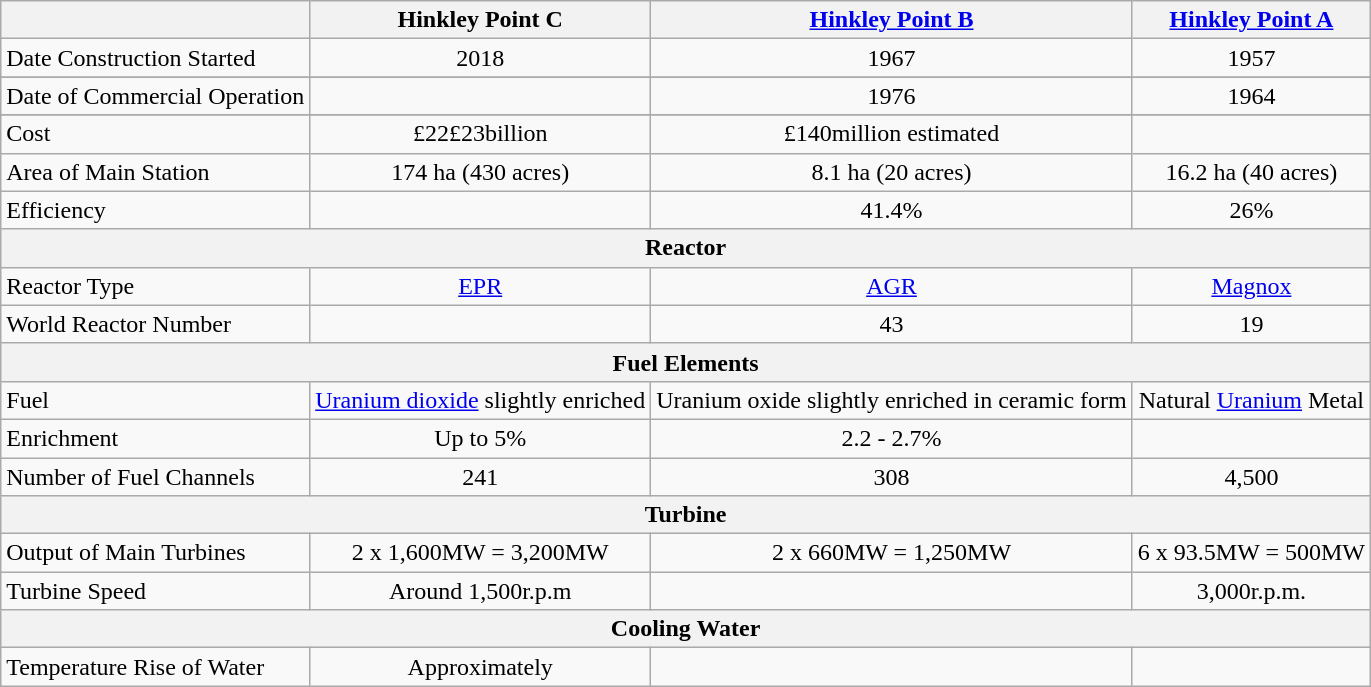<table class="wikitable">
<tr>
<th></th>
<th>Hinkley Point C</th>
<th><a href='#'>Hinkley Point B</a><br>


</th>
<th><a href='#'>Hinkley Point A</a><br>
</th>
</tr>
<tr>
<td>Date Construction Started</td>
<td style="text-align:center;">2018</td>
<td style="text-align:center;">1967</td>
<td style="text-align:center;">1957</td>
</tr>
<tr>
</tr>
<tr>
<td>Date of Commercial Operation</td>
<td style="text-align:center;"></td>
<td style="text-align:center;">1976</td>
<td style="text-align:center;">1964</td>
</tr>
<tr>
</tr>
<tr>
<td>Cost</td>
<td style="text-align:center;">£22£23billion</td>
<td style="text-align:center;">£140million estimated</td>
<td style="text-align:center;"></td>
</tr>
<tr>
<td>Area of Main Station</td>
<td style="text-align:center;">174 ha (430 acres)</td>
<td style="text-align:center;">8.1 ha (20 acres)</td>
<td style="text-align:center;">16.2 ha (40 acres)</td>
</tr>
<tr>
<td>Efficiency</td>
<td style="text-align:center;"></td>
<td style="text-align:center;">41.4%</td>
<td style="text-align:center;">26%</td>
</tr>
<tr>
<th colspan=4>Reactor</th>
</tr>
<tr>
<td>Reactor Type</td>
<td style="text-align:center;"><a href='#'>EPR</a></td>
<td style="text-align:center;"><a href='#'>AGR</a></td>
<td style="text-align:center;"><a href='#'>Magnox</a></td>
</tr>
<tr>
<td>World Reactor Number</td>
<td style="text-align:center;"></td>
<td style="text-align:center;">43</td>
<td style="text-align:center;">19</td>
</tr>
<tr>
<th colspan=4>Fuel Elements</th>
</tr>
<tr>
<td>Fuel</td>
<td style="text-align:center;"><a href='#'>Uranium dioxide</a> slightly enriched</td>
<td style="text-align:center;">Uranium oxide slightly enriched in ceramic form</td>
<td style="text-align:center;">Natural <a href='#'>Uranium</a> Metal</td>
</tr>
<tr>
<td>Enrichment</td>
<td style="text-align:center;">Up to 5%</td>
<td style="text-align:center;">2.2 - 2.7%</td>
<td style="text-align:center;"></td>
</tr>
<tr>
<td>Number of Fuel Channels</td>
<td style="text-align:center;">241</td>
<td style="text-align:center;">308</td>
<td style="text-align:center;">4,500</td>
</tr>
<tr>
<th colspan=4>Turbine</th>
</tr>
<tr>
<td>Output of Main Turbines</td>
<td style="text-align:center;">2 x 1,600MW = 3,200MW</td>
<td style="text-align:center;">2 x 660MW = 1,250MW</td>
<td style="text-align:center;">6 x 93.5MW = 500MW</td>
</tr>
<tr>
<td>Turbine Speed</td>
<td style="text-align:center;">Around 1,500r.p.m</td>
<td style="text-align:center;"></td>
<td style="text-align:center;">3,000r.p.m.</td>
</tr>
<tr>
<th colspan=4>Cooling Water</th>
</tr>
<tr>
<td>Temperature Rise of Water</td>
<td style="text-align:center;">Approximately </td>
<td style="text-align:center;"></td>
<td style="text-align:center;"></td>
</tr>
</table>
